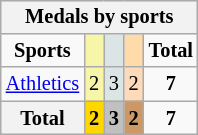<table class=wikitable style="font-size:85%; float:right;text-align:center">
<tr bgcolor=EFEFEF>
<th colspan=7><strong>Medals by sports</strong></th>
</tr>
<tr>
<td><strong>Sports</strong></td>
<td bgcolor=F7F6A8></td>
<td bgcolor=DCE5E5></td>
<td bgcolor=FFDBA9></td>
<td><strong>Total</strong></td>
</tr>
<tr>
<td><a href='#'>Athletics</a></td>
<td bgcolor=F7F6A8>2</td>
<td bgcolor=DCE5E5>3</td>
<td bgcolor=FFDAB9>2</td>
<td><strong>7</strong></td>
</tr>
<tr>
<th><strong>Total</strong></th>
<td style="background:gold;"><strong>2</strong></td>
<td style="background:silver;"><strong>3</strong></td>
<td style="background:#c96;"><strong>2</strong></td>
<td><strong>7</strong></td>
</tr>
</table>
